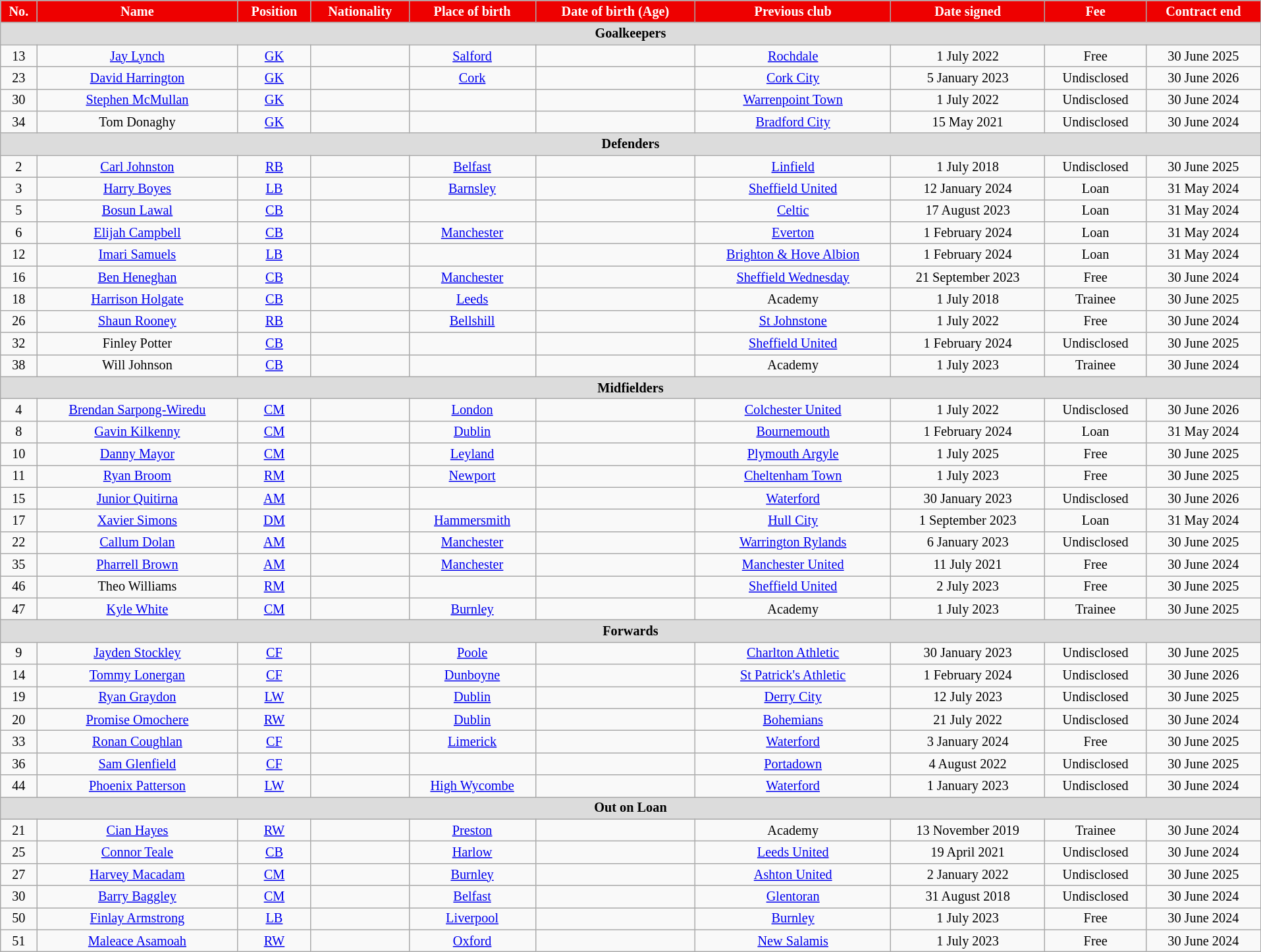<table class="wikitable" style="text-align:center; font-size:84.5%; width:101%;">
<tr>
<th style="color:white; background:#e00; text-align:center;">No.</th>
<th style="color:white; background:#e00; text-align:center;">Name</th>
<th style="color:white; background:#e00; text-align:center;">Position</th>
<th style="color:white; background:#e00; text-align:center;">Nationality</th>
<th style="color:white; background:#e00; text-align:center;">Place of birth</th>
<th style="color:white; background:#e00; text-align:center;">Date of birth (Age)</th>
<th style="color:white; background:#e00; text-align:center;">Previous club</th>
<th style="color:white; background:#e00; text-align:center;">Date signed</th>
<th style="color:white; background:#e00; text-align:center;">Fee</th>
<th style="color:white; background:#e00; text-align:center;">Contract end</th>
</tr>
<tr>
<th colspan="14" style="background:#dcdcdc; tepxt-align:center;">Goalkeepers</th>
</tr>
<tr>
<td>13</td>
<td><a href='#'>Jay Lynch</a></td>
<td><a href='#'>GK</a></td>
<td></td>
<td><a href='#'>Salford</a></td>
<td></td>
<td><a href='#'>Rochdale</a></td>
<td>1 July 2022</td>
<td>Free</td>
<td>30 June 2025</td>
</tr>
<tr>
<td>23</td>
<td><a href='#'>David Harrington</a></td>
<td><a href='#'>GK</a></td>
<td></td>
<td><a href='#'>Cork</a></td>
<td></td>
<td> <a href='#'>Cork City</a></td>
<td>5 January 2023</td>
<td>Undisclosed</td>
<td>30 June 2026</td>
</tr>
<tr>
<td>30</td>
<td><a href='#'>Stephen McMullan</a></td>
<td><a href='#'>GK</a></td>
<td></td>
<td></td>
<td></td>
<td> <a href='#'>Warrenpoint Town</a></td>
<td>1 July 2022</td>
<td>Undisclosed</td>
<td>30 June 2024</td>
</tr>
<tr>
<td>34</td>
<td>Tom Donaghy</td>
<td><a href='#'>GK</a></td>
<td></td>
<td></td>
<td></td>
<td><a href='#'>Bradford City</a></td>
<td>15 May 2021</td>
<td>Undisclosed</td>
<td>30 June 2024</td>
</tr>
<tr>
<th colspan="14" style="background:#dcdcdc; tepxt-align:center;">Defenders</th>
</tr>
<tr>
<td>2</td>
<td><a href='#'>Carl Johnston</a></td>
<td><a href='#'>RB</a></td>
<td></td>
<td><a href='#'>Belfast</a></td>
<td></td>
<td> <a href='#'>Linfield</a></td>
<td>1 July 2018</td>
<td>Undisclosed</td>
<td>30 June 2025</td>
</tr>
<tr>
<td>3</td>
<td><a href='#'>Harry Boyes</a></td>
<td><a href='#'>LB</a></td>
<td></td>
<td><a href='#'>Barnsley</a></td>
<td></td>
<td><a href='#'>Sheffield United</a></td>
<td>12 January 2024</td>
<td>Loan</td>
<td>31 May 2024</td>
</tr>
<tr>
<td>5</td>
<td><a href='#'>Bosun Lawal</a></td>
<td><a href='#'>CB</a></td>
<td></td>
<td></td>
<td></td>
<td> <a href='#'>Celtic</a></td>
<td>17 August 2023</td>
<td>Loan</td>
<td>31 May 2024</td>
</tr>
<tr>
<td>6</td>
<td><a href='#'>Elijah Campbell</a></td>
<td><a href='#'>CB</a></td>
<td></td>
<td><a href='#'>Manchester</a></td>
<td></td>
<td><a href='#'>Everton</a></td>
<td>1 February 2024</td>
<td>Loan</td>
<td>31 May 2024</td>
</tr>
<tr>
<td>12</td>
<td><a href='#'>Imari Samuels</a></td>
<td><a href='#'>LB</a></td>
<td></td>
<td></td>
<td></td>
<td><a href='#'>Brighton & Hove Albion</a></td>
<td>1 February 2024</td>
<td>Loan</td>
<td>31 May 2024</td>
</tr>
<tr>
<td>16</td>
<td><a href='#'>Ben Heneghan</a></td>
<td><a href='#'>CB</a></td>
<td></td>
<td><a href='#'>Manchester</a></td>
<td></td>
<td><a href='#'>Sheffield Wednesday</a></td>
<td>21 September 2023</td>
<td>Free</td>
<td>30 June 2024</td>
</tr>
<tr>
<td>18</td>
<td><a href='#'>Harrison Holgate</a></td>
<td><a href='#'>CB</a></td>
<td></td>
<td><a href='#'>Leeds</a></td>
<td></td>
<td>Academy</td>
<td>1 July 2018</td>
<td>Trainee</td>
<td>30 June 2025</td>
</tr>
<tr>
<td>26</td>
<td><a href='#'>Shaun Rooney</a></td>
<td><a href='#'>RB</a></td>
<td></td>
<td><a href='#'>Bellshill</a></td>
<td></td>
<td> <a href='#'>St Johnstone</a></td>
<td>1 July 2022</td>
<td>Free</td>
<td>30 June 2024</td>
</tr>
<tr>
<td>32</td>
<td>Finley Potter</td>
<td><a href='#'>CB</a></td>
<td></td>
<td></td>
<td></td>
<td><a href='#'>Sheffield United</a></td>
<td>1 February 2024</td>
<td>Undisclosed</td>
<td>30 June 2025</td>
</tr>
<tr>
<td>38</td>
<td>Will Johnson</td>
<td><a href='#'>CB</a></td>
<td></td>
<td></td>
<td></td>
<td>Academy</td>
<td>1 July 2023</td>
<td>Trainee</td>
<td>30 June 2024</td>
</tr>
<tr>
<th colspan="14" style="background:#dcdcdc; tepxt-align:center;">Midfielders</th>
</tr>
<tr>
<td>4</td>
<td><a href='#'>Brendan Sarpong-Wiredu</a></td>
<td><a href='#'>CM</a></td>
<td></td>
<td><a href='#'>London</a></td>
<td></td>
<td><a href='#'>Colchester United</a></td>
<td>1 July 2022</td>
<td>Undisclosed</td>
<td>30 June 2026</td>
</tr>
<tr>
<td>8</td>
<td><a href='#'>Gavin Kilkenny</a></td>
<td><a href='#'>CM</a></td>
<td></td>
<td><a href='#'>Dublin</a></td>
<td></td>
<td><a href='#'>Bournemouth</a></td>
<td>1 February 2024</td>
<td>Loan</td>
<td>31 May 2024</td>
</tr>
<tr>
<td>10</td>
<td><a href='#'>Danny Mayor</a></td>
<td><a href='#'>CM</a></td>
<td></td>
<td><a href='#'>Leyland</a></td>
<td></td>
<td><a href='#'>Plymouth Argyle</a></td>
<td>1 July 2025</td>
<td>Free</td>
<td>30 June 2025</td>
</tr>
<tr>
<td>11</td>
<td><a href='#'>Ryan Broom</a></td>
<td><a href='#'>RM</a></td>
<td></td>
<td><a href='#'>Newport</a></td>
<td></td>
<td><a href='#'>Cheltenham Town</a></td>
<td>1 July 2023</td>
<td>Free</td>
<td>30 June 2025</td>
</tr>
<tr>
<td>15</td>
<td><a href='#'>Junior Quitirna</a></td>
<td><a href='#'>AM</a></td>
<td></td>
<td></td>
<td></td>
<td> <a href='#'>Waterford</a></td>
<td>30 January 2023</td>
<td>Undisclosed</td>
<td>30 June 2026</td>
</tr>
<tr>
<td>17</td>
<td><a href='#'>Xavier Simons</a></td>
<td><a href='#'>DM</a></td>
<td></td>
<td><a href='#'>Hammersmith</a></td>
<td></td>
<td><a href='#'>Hull City</a></td>
<td>1 September 2023</td>
<td>Loan</td>
<td>31 May 2024</td>
</tr>
<tr>
<td>22</td>
<td><a href='#'>Callum Dolan</a></td>
<td><a href='#'>AM</a></td>
<td></td>
<td><a href='#'>Manchester</a></td>
<td></td>
<td><a href='#'>Warrington Rylands</a></td>
<td>6 January 2023</td>
<td>Undisclosed</td>
<td>30 June 2025</td>
</tr>
<tr>
<td>35</td>
<td><a href='#'>Pharrell Brown</a></td>
<td><a href='#'>AM</a></td>
<td></td>
<td><a href='#'>Manchester</a></td>
<td></td>
<td><a href='#'>Manchester United</a></td>
<td>11 July 2021</td>
<td>Free</td>
<td>30 June 2024</td>
</tr>
<tr>
<td>46</td>
<td>Theo Williams</td>
<td><a href='#'>RM</a></td>
<td></td>
<td></td>
<td></td>
<td><a href='#'>Sheffield United</a></td>
<td>2 July 2023</td>
<td>Free</td>
<td>30 June 2025</td>
</tr>
<tr>
<td>47</td>
<td><a href='#'>Kyle White</a></td>
<td><a href='#'>CM</a></td>
<td></td>
<td><a href='#'>Burnley</a></td>
<td></td>
<td>Academy</td>
<td>1 July 2023</td>
<td>Trainee</td>
<td>30 June 2025</td>
</tr>
<tr>
<th colspan="14" style="background:#dcdcdc; tepxt-align:center;">Forwards</th>
</tr>
<tr>
<td>9</td>
<td><a href='#'>Jayden Stockley</a></td>
<td><a href='#'>CF</a></td>
<td></td>
<td><a href='#'>Poole</a></td>
<td></td>
<td><a href='#'>Charlton Athletic</a></td>
<td>30 January 2023</td>
<td>Undisclosed</td>
<td>30 June 2025</td>
</tr>
<tr>
<td>14</td>
<td><a href='#'>Tommy Lonergan</a></td>
<td><a href='#'>CF</a></td>
<td></td>
<td><a href='#'>Dunboyne</a></td>
<td></td>
<td> <a href='#'>St Patrick's Athletic</a></td>
<td>1 February 2024</td>
<td>Undisclosed</td>
<td>30 June 2026</td>
</tr>
<tr>
<td>19</td>
<td><a href='#'>Ryan Graydon</a></td>
<td><a href='#'>LW</a></td>
<td></td>
<td><a href='#'>Dublin</a></td>
<td></td>
<td> <a href='#'>Derry City</a></td>
<td>12 July 2023</td>
<td>Undisclosed</td>
<td>30 June 2025</td>
</tr>
<tr>
<td>20</td>
<td><a href='#'>Promise Omochere</a></td>
<td><a href='#'>RW</a></td>
<td></td>
<td><a href='#'>Dublin</a></td>
<td></td>
<td> <a href='#'>Bohemians</a></td>
<td>21 July 2022</td>
<td>Undisclosed</td>
<td>30 June 2024</td>
</tr>
<tr>
<td>33</td>
<td><a href='#'>Ronan Coughlan</a></td>
<td><a href='#'>CF</a></td>
<td></td>
<td><a href='#'>Limerick</a></td>
<td></td>
<td> <a href='#'>Waterford</a></td>
<td>3 January 2024</td>
<td>Free</td>
<td>30 June 2025</td>
</tr>
<tr>
<td>36</td>
<td><a href='#'>Sam Glenfield</a></td>
<td><a href='#'>CF</a></td>
<td></td>
<td></td>
<td></td>
<td> <a href='#'>Portadown</a></td>
<td>4 August 2022</td>
<td>Undisclosed</td>
<td>30 June 2025</td>
</tr>
<tr>
<td>44</td>
<td><a href='#'>Phoenix Patterson</a></td>
<td><a href='#'>LW</a></td>
<td></td>
<td> <a href='#'>High Wycombe</a></td>
<td></td>
<td> <a href='#'>Waterford</a></td>
<td>1 January 2023</td>
<td>Undisclosed</td>
<td>30 June 2024</td>
</tr>
<tr>
<th colspan="14" style="background:#dcdcdc; tepxt-align:center;">Out on Loan</th>
</tr>
<tr>
<td>21</td>
<td><a href='#'>Cian Hayes</a></td>
<td><a href='#'>RW</a></td>
<td></td>
<td> <a href='#'>Preston</a></td>
<td></td>
<td>Academy</td>
<td>13 November 2019</td>
<td>Trainee</td>
<td>30 June 2024</td>
</tr>
<tr>
<td>25</td>
<td><a href='#'>Connor Teale</a></td>
<td><a href='#'>CB</a></td>
<td></td>
<td><a href='#'>Harlow</a></td>
<td></td>
<td><a href='#'>Leeds United</a></td>
<td>19 April 2021</td>
<td>Undisclosed</td>
<td>30 June 2024</td>
</tr>
<tr>
<td>27</td>
<td><a href='#'>Harvey Macadam</a></td>
<td><a href='#'>CM</a></td>
<td></td>
<td><a href='#'>Burnley</a></td>
<td></td>
<td><a href='#'>Ashton United</a></td>
<td>2 January 2022</td>
<td>Undisclosed</td>
<td>30 June 2025</td>
</tr>
<tr>
<td>30</td>
<td><a href='#'>Barry Baggley</a></td>
<td><a href='#'>CM</a></td>
<td></td>
<td><a href='#'>Belfast</a></td>
<td></td>
<td> <a href='#'>Glentoran</a></td>
<td>31 August 2018</td>
<td>Undisclosed</td>
<td>30 June 2024</td>
</tr>
<tr>
<td>50</td>
<td><a href='#'>Finlay Armstrong</a></td>
<td><a href='#'>LB</a></td>
<td></td>
<td><a href='#'>Liverpool</a></td>
<td></td>
<td><a href='#'>Burnley</a></td>
<td>1 July 2023</td>
<td>Free</td>
<td>30 June 2024</td>
</tr>
<tr>
<td>51</td>
<td><a href='#'>Maleace Asamoah</a></td>
<td><a href='#'>RW</a></td>
<td></td>
<td><a href='#'>Oxford</a></td>
<td></td>
<td><a href='#'>New Salamis</a></td>
<td>1 July 2023</td>
<td>Free</td>
<td>30 June 2024</td>
</tr>
</table>
